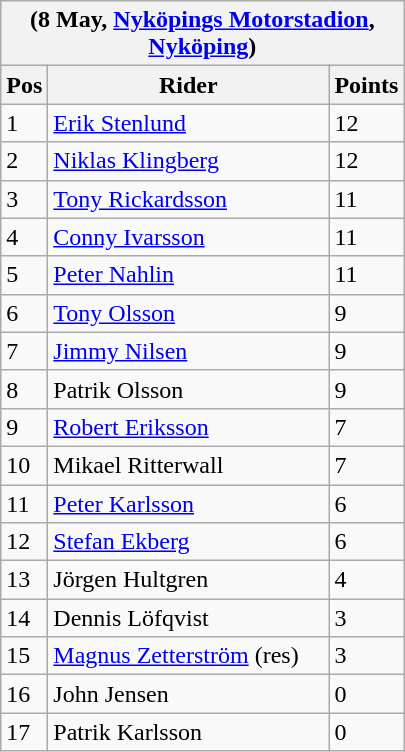<table class="wikitable">
<tr>
<th colspan="6">(8 May, <a href='#'>Nyköpings Motorstadion</a>, <a href='#'>Nyköping</a>)</th>
</tr>
<tr>
<th width=20>Pos</th>
<th width=180>Rider</th>
<th width=40>Points</th>
</tr>
<tr>
<td>1</td>
<td style="text-align:left;"><a href='#'>Erik Stenlund</a></td>
<td>12</td>
</tr>
<tr>
<td>2</td>
<td style="text-align:left;"><a href='#'>Niklas Klingberg</a></td>
<td>12</td>
</tr>
<tr>
<td>3</td>
<td style="text-align:left;"><a href='#'>Tony Rickardsson</a></td>
<td>11</td>
</tr>
<tr>
<td>4</td>
<td style="text-align:left;"><a href='#'>Conny Ivarsson</a></td>
<td>11</td>
</tr>
<tr>
<td>5</td>
<td style="text-align:left;"><a href='#'>Peter Nahlin</a></td>
<td>11</td>
</tr>
<tr>
<td>6</td>
<td style="text-align:left;"><a href='#'>Tony Olsson</a></td>
<td>9</td>
</tr>
<tr>
<td>7</td>
<td style="text-align:left;"><a href='#'>Jimmy Nilsen</a></td>
<td>9</td>
</tr>
<tr>
<td>8</td>
<td style="text-align:left;">Patrik Olsson</td>
<td>9</td>
</tr>
<tr>
<td>9</td>
<td style="text-align:left;"><a href='#'>Robert Eriksson</a></td>
<td>7</td>
</tr>
<tr>
<td>10</td>
<td style="text-align:left;">Mikael Ritterwall</td>
<td>7</td>
</tr>
<tr>
<td>11</td>
<td style="text-align:left;"><a href='#'>Peter Karlsson</a></td>
<td>6</td>
</tr>
<tr>
<td>12</td>
<td style="text-align:left;"><a href='#'>Stefan Ekberg</a></td>
<td>6</td>
</tr>
<tr>
<td>13</td>
<td style="text-align:left;">Jörgen Hultgren</td>
<td>4</td>
</tr>
<tr>
<td>14</td>
<td style="text-align:left;">Dennis Löfqvist</td>
<td>3</td>
</tr>
<tr>
<td>15</td>
<td style="text-align:left;"><a href='#'>Magnus Zetterström</a> (res)</td>
<td>3</td>
</tr>
<tr>
<td>16</td>
<td style="text-align:left;">John Jensen</td>
<td>0</td>
</tr>
<tr>
<td>17</td>
<td style="text-align:left;">Patrik Karlsson</td>
<td>0</td>
</tr>
</table>
